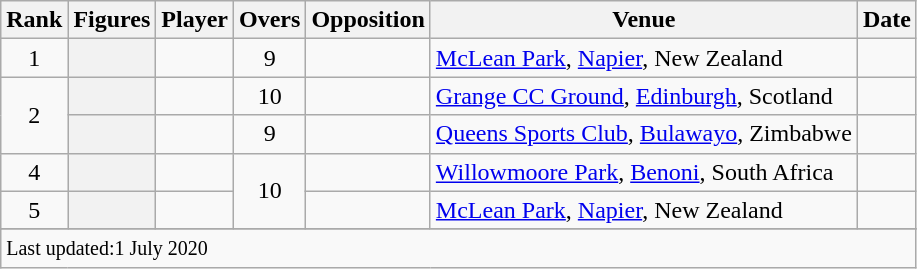<table class="wikitable plainrowheaders sortable">
<tr>
<th scope=col>Rank</th>
<th scope=col>Figures</th>
<th scope=col>Player</th>
<th scope=col>Overs</th>
<th scope=col>Opposition</th>
<th scope=col>Venue</th>
<th scope=col>Date</th>
</tr>
<tr>
<td style="text-align:center">1</td>
<th scope=row style=text-align:center;></th>
<td></td>
<td style="text-align:center">9</td>
<td></td>
<td><a href='#'>McLean Park</a>, <a href='#'>Napier</a>, New Zealand</td>
<td></td>
</tr>
<tr>
<td style="text-align:center" rowspan=2>2</td>
<th scope=row style=text-align:center;></th>
<td></td>
<td style="text-align:center">10</td>
<td></td>
<td><a href='#'>Grange CC Ground</a>, <a href='#'>Edinburgh</a>, Scotland</td>
<td></td>
</tr>
<tr>
<th scope=row style=text-align:center;></th>
<td></td>
<td style="text-align:center">9</td>
<td></td>
<td><a href='#'>Queens Sports Club</a>, <a href='#'>Bulawayo</a>, Zimbabwe</td>
<td></td>
</tr>
<tr>
<td style="text-align:center">4</td>
<th scope=row style=text-align:center;></th>
<td></td>
<td style="text-align:center" rowspan=2>10</td>
<td></td>
<td><a href='#'>Willowmoore Park</a>, <a href='#'>Benoni</a>, South Africa</td>
<td></td>
</tr>
<tr>
<td style="text-align:center">5</td>
<th scope=row style=text-align:center;></th>
<td></td>
<td></td>
<td><a href='#'>McLean Park</a>, <a href='#'>Napier</a>, New Zealand</td>
<td></td>
</tr>
<tr>
</tr>
<tr class=sortbottom>
<td colspan=7><small>Last updated:1 July 2020</small></td>
</tr>
</table>
